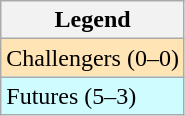<table class="wikitable">
<tr>
<th>Legend</th>
</tr>
<tr bgcolor="moccasin">
<td>Challengers (0–0)</td>
</tr>
<tr bgcolor="CFFCFF">
<td>Futures (5–3)</td>
</tr>
</table>
